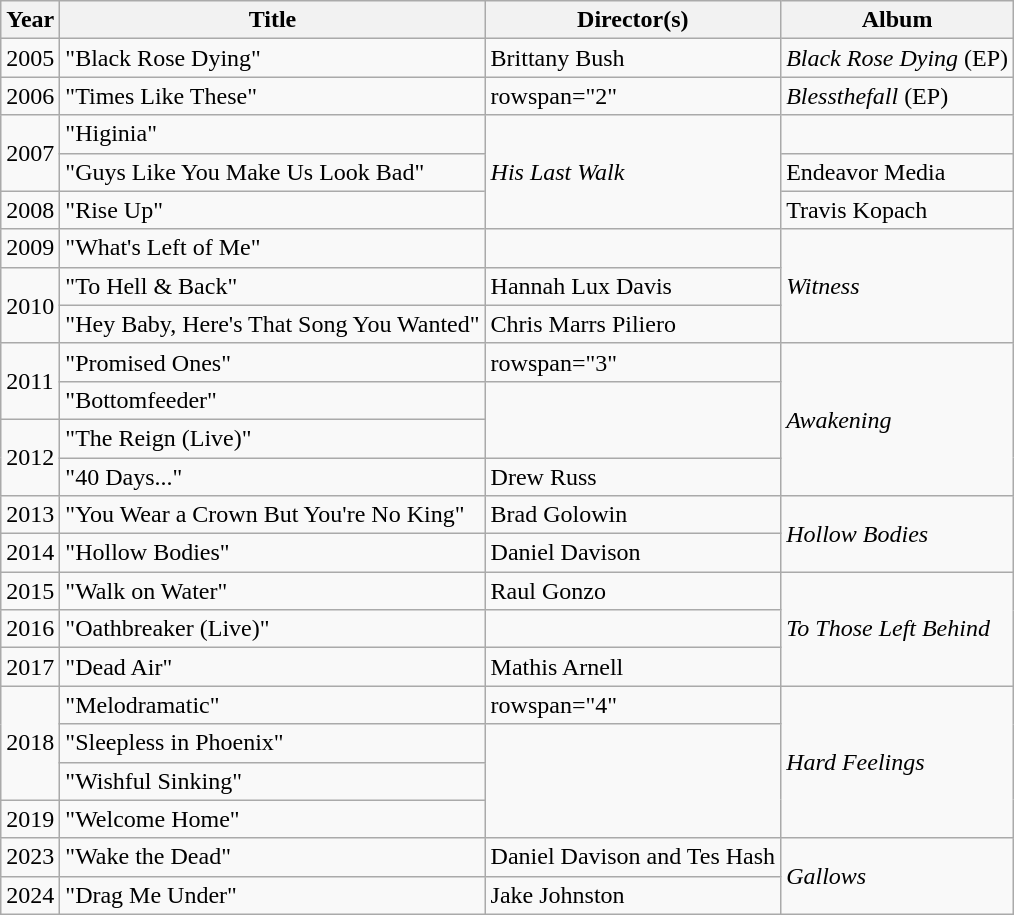<table class="wikitable">
<tr>
<th>Year</th>
<th>Title</th>
<th>Director(s)</th>
<th>Album</th>
</tr>
<tr>
<td>2005</td>
<td>"Black Rose Dying"</td>
<td>Brittany Bush</td>
<td><em>Black Rose Dying</em> (EP)</td>
</tr>
<tr>
<td>2006</td>
<td>"Times Like These"</td>
<td>rowspan="2" </td>
<td><em>Blessthefall</em> (EP)</td>
</tr>
<tr>
<td rowspan="2">2007</td>
<td>"Higinia"</td>
<td rowspan="3"><em>His Last Walk</em></td>
</tr>
<tr>
<td>"Guys Like You Make Us Look Bad"</td>
<td>Endeavor Media</td>
</tr>
<tr>
<td>2008</td>
<td>"Rise Up"</td>
<td>Travis Kopach</td>
</tr>
<tr>
<td>2009</td>
<td>"What's Left of Me"</td>
<td></td>
<td rowspan="3"><em>Witness</em></td>
</tr>
<tr>
<td rowspan="2">2010</td>
<td>"To Hell & Back"</td>
<td>Hannah Lux Davis</td>
</tr>
<tr>
<td>"Hey Baby, Here's That Song You Wanted"</td>
<td>Chris Marrs Piliero</td>
</tr>
<tr>
<td rowspan="2">2011</td>
<td>"Promised Ones"</td>
<td>rowspan="3" </td>
<td rowspan="4"><em>Awakening</em></td>
</tr>
<tr>
<td>"Bottomfeeder"</td>
</tr>
<tr>
<td rowspan="2">2012</td>
<td>"The Reign (Live)"</td>
</tr>
<tr>
<td>"40 Days..."</td>
<td>Drew Russ</td>
</tr>
<tr>
<td>2013</td>
<td>"You Wear a Crown But You're No King"</td>
<td>Brad Golowin</td>
<td rowspan="2"><em>Hollow Bodies</em></td>
</tr>
<tr>
<td>2014</td>
<td>"Hollow Bodies"</td>
<td>Daniel Davison</td>
</tr>
<tr>
<td>2015</td>
<td>"Walk on Water"</td>
<td>Raul Gonzo</td>
<td rowspan="3"><em>To Those Left Behind</em></td>
</tr>
<tr>
<td>2016</td>
<td>"Oathbreaker (Live)"</td>
<td></td>
</tr>
<tr>
<td>2017</td>
<td>"Dead Air"</td>
<td>Mathis Arnell</td>
</tr>
<tr>
<td rowspan="3">2018</td>
<td>"Melodramatic"</td>
<td>rowspan="4" </td>
<td rowspan="4"><em>Hard Feelings</em></td>
</tr>
<tr>
<td>"Sleepless in Phoenix"</td>
</tr>
<tr>
<td>"Wishful Sinking"</td>
</tr>
<tr>
<td>2019</td>
<td>"Welcome Home"</td>
</tr>
<tr>
<td>2023</td>
<td>"Wake the Dead"</td>
<td>Daniel Davison and Tes Hash</td>
<td rowspan="2"><em>Gallows</em></td>
</tr>
<tr>
<td>2024</td>
<td>"Drag Me Under"</td>
<td>Jake Johnston</td>
</tr>
</table>
